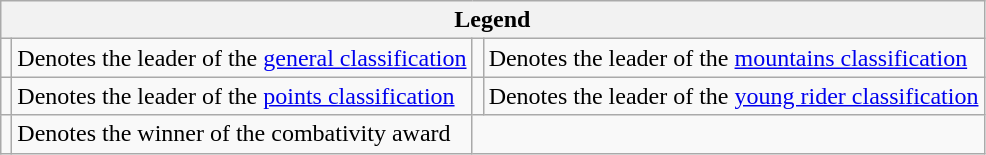<table class="wikitable">
<tr>
<th colspan="4">Legend</th>
</tr>
<tr>
<td></td>
<td>Denotes the leader of the <a href='#'>general classification</a></td>
<td></td>
<td>Denotes the leader of the <a href='#'>mountains classification</a></td>
</tr>
<tr>
<td></td>
<td>Denotes the leader of the <a href='#'>points classification</a></td>
<td></td>
<td>Denotes the leader of the <a href='#'>young rider classification</a></td>
</tr>
<tr>
<td></td>
<td>Denotes the winner of the combativity award</td>
</tr>
</table>
